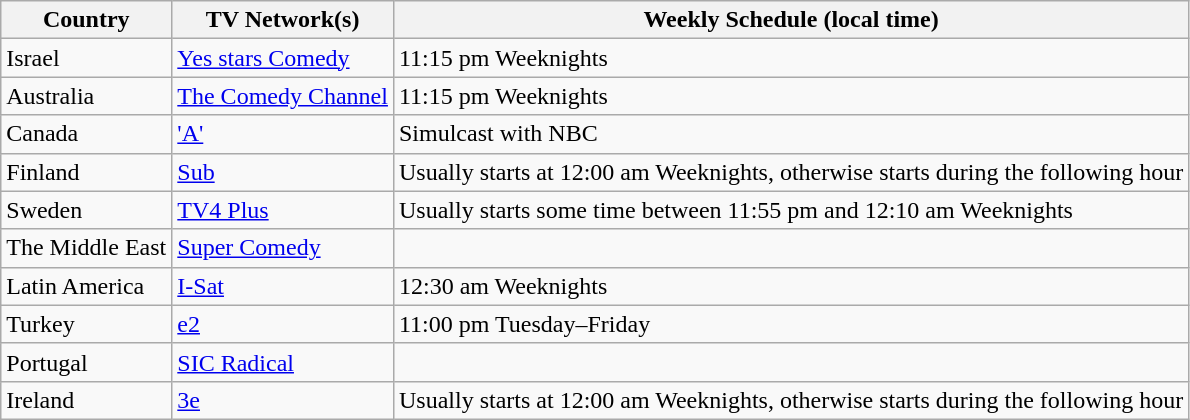<table class="wikitable sortable">
<tr>
<th>Country</th>
<th>TV Network(s)</th>
<th>Weekly Schedule (local time)</th>
</tr>
<tr>
<td> Israel</td>
<td><a href='#'>Yes stars Comedy</a></td>
<td>11:15 pm Weeknights</td>
</tr>
<tr>
<td> Australia</td>
<td><a href='#'>The Comedy Channel</a></td>
<td>11:15 pm Weeknights</td>
</tr>
<tr>
<td> Canada</td>
<td><a href='#'>'A'</a></td>
<td>Simulcast with NBC</td>
</tr>
<tr>
<td> Finland</td>
<td><a href='#'>Sub</a></td>
<td>Usually starts at 12:00 am Weeknights, otherwise starts during the following hour</td>
</tr>
<tr>
<td> Sweden</td>
<td><a href='#'>TV4 Plus</a></td>
<td>Usually starts some time between 11:55 pm and 12:10 am Weeknights</td>
</tr>
<tr>
<td>The Middle East</td>
<td><a href='#'>Super Comedy</a></td>
<td></td>
</tr>
<tr>
<td>Latin America</td>
<td><a href='#'>I-Sat</a></td>
<td>12:30 am Weeknights</td>
</tr>
<tr>
<td> Turkey</td>
<td><a href='#'>e2</a></td>
<td>11:00 pm Tuesday–Friday</td>
</tr>
<tr>
<td> Portugal</td>
<td><a href='#'>SIC Radical</a></td>
<td></td>
</tr>
<tr>
<td> Ireland</td>
<td><a href='#'>3e</a></td>
<td>Usually starts at 12:00 am Weeknights, otherwise starts during the following hour</td>
</tr>
</table>
